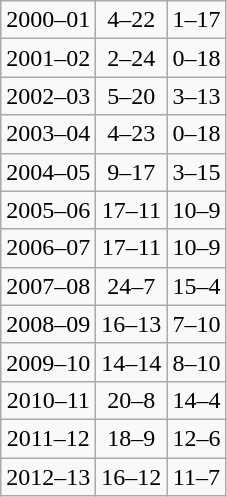<table class="wikitable" style="text-align:center;">
<tr>
<td>2000–01</td>
<td>4–22</td>
<td>1–17</td>
</tr>
<tr>
<td>2001–02</td>
<td>2–24</td>
<td>0–18</td>
</tr>
<tr>
<td>2002–03</td>
<td>5–20</td>
<td>3–13</td>
</tr>
<tr>
<td>2003–04</td>
<td>4–23</td>
<td>0–18</td>
</tr>
<tr>
<td>2004–05</td>
<td>9–17</td>
<td>3–15</td>
</tr>
<tr>
<td>2005–06</td>
<td>17–11</td>
<td>10–9</td>
</tr>
<tr>
<td>2006–07</td>
<td>17–11</td>
<td>10–9</td>
</tr>
<tr>
<td>2007–08</td>
<td>24–7</td>
<td>15–4</td>
</tr>
<tr>
<td>2008–09</td>
<td>16–13</td>
<td>7–10</td>
</tr>
<tr>
<td>2009–10</td>
<td>14–14</td>
<td>8–10</td>
</tr>
<tr>
<td>2010–11</td>
<td>20–8</td>
<td>14–4</td>
</tr>
<tr>
<td>2011–12</td>
<td>18–9</td>
<td>12–6</td>
</tr>
<tr>
<td>2012–13</td>
<td>16–12</td>
<td>11–7</td>
</tr>
</table>
